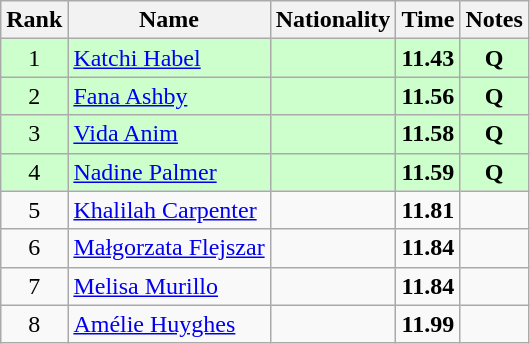<table class="wikitable sortable" style="text-align:center">
<tr>
<th>Rank</th>
<th>Name</th>
<th>Nationality</th>
<th>Time</th>
<th>Notes</th>
</tr>
<tr bgcolor=ccffcc>
<td>1</td>
<td align=left><a href='#'>Katchi Habel</a></td>
<td align=left></td>
<td><strong>11.43</strong></td>
<td><strong>Q</strong></td>
</tr>
<tr bgcolor=ccffcc>
<td>2</td>
<td align=left><a href='#'>Fana Ashby</a></td>
<td align=left></td>
<td><strong>11.56</strong></td>
<td><strong>Q</strong></td>
</tr>
<tr bgcolor=ccffcc>
<td>3</td>
<td align=left><a href='#'>Vida Anim</a></td>
<td align=left></td>
<td><strong>11.58</strong></td>
<td><strong>Q</strong></td>
</tr>
<tr bgcolor=ccffcc>
<td>4</td>
<td align=left><a href='#'>Nadine Palmer</a></td>
<td align=left></td>
<td><strong>11.59</strong></td>
<td><strong>Q</strong></td>
</tr>
<tr>
<td>5</td>
<td align=left><a href='#'>Khalilah Carpenter</a></td>
<td align=left></td>
<td><strong>11.81</strong></td>
<td></td>
</tr>
<tr>
<td>6</td>
<td align=left><a href='#'>Małgorzata Flejszar</a></td>
<td align=left></td>
<td><strong>11.84</strong></td>
<td></td>
</tr>
<tr>
<td>7</td>
<td align=left><a href='#'>Melisa Murillo</a></td>
<td align=left></td>
<td><strong>11.84</strong></td>
<td></td>
</tr>
<tr>
<td>8</td>
<td align=left><a href='#'>Amélie Huyghes</a></td>
<td align=left></td>
<td><strong>11.99</strong></td>
<td></td>
</tr>
</table>
